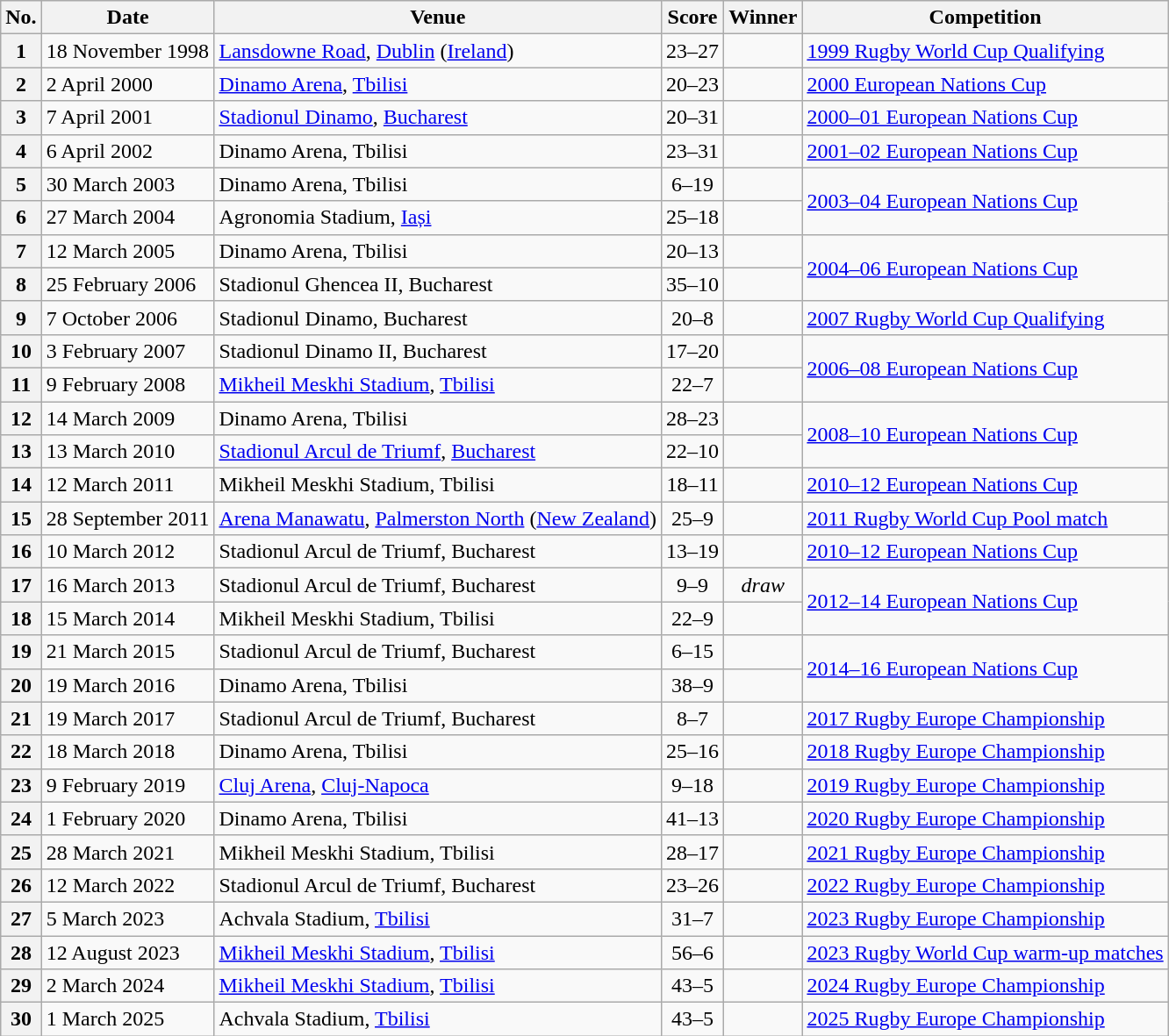<table class="wikitable">
<tr>
<th>No.</th>
<th>Date</th>
<th>Venue</th>
<th>Score</th>
<th>Winner</th>
<th>Competition</th>
</tr>
<tr>
<th>1</th>
<td>18 November 1998</td>
<td><a href='#'>Lansdowne Road</a>, <a href='#'>Dublin</a> (<a href='#'>Ireland</a>)</td>
<td align="center">23–27</td>
<td></td>
<td><a href='#'>1999 Rugby World Cup Qualifying</a></td>
</tr>
<tr>
<th>2</th>
<td>2 April 2000</td>
<td><a href='#'>Dinamo Arena</a>, <a href='#'>Tbilisi</a></td>
<td align="center">20–23</td>
<td></td>
<td><a href='#'>2000 European Nations Cup</a></td>
</tr>
<tr>
<th>3</th>
<td>7 April 2001</td>
<td><a href='#'>Stadionul Dinamo</a>, <a href='#'>Bucharest</a></td>
<td align="center">20–31</td>
<td></td>
<td><a href='#'>2000–01 European Nations Cup</a></td>
</tr>
<tr>
<th>4</th>
<td>6 April 2002</td>
<td>Dinamo Arena, Tbilisi</td>
<td align="center">23–31</td>
<td></td>
<td><a href='#'>2001–02 European Nations Cup</a></td>
</tr>
<tr>
<th>5</th>
<td>30 March 2003</td>
<td>Dinamo Arena, Tbilisi</td>
<td align="center">6–19</td>
<td></td>
<td rowspan=2><a href='#'>2003–04 European Nations Cup</a></td>
</tr>
<tr>
<th>6</th>
<td>27 March 2004</td>
<td>Agronomia Stadium, <a href='#'>Iași</a></td>
<td align="center">25–18</td>
<td></td>
</tr>
<tr>
<th>7</th>
<td>12 March 2005</td>
<td>Dinamo Arena, Tbilisi</td>
<td align="center">20–13</td>
<td></td>
<td rowspan=2><a href='#'>2004–06 European Nations Cup</a></td>
</tr>
<tr>
<th>8</th>
<td>25 February 2006</td>
<td>Stadionul Ghencea II, Bucharest</td>
<td align="center">35–10</td>
<td></td>
</tr>
<tr>
<th>9</th>
<td>7 October 2006</td>
<td>Stadionul Dinamo, Bucharest</td>
<td align="center">20–8</td>
<td></td>
<td><a href='#'>2007 Rugby World Cup Qualifying</a></td>
</tr>
<tr>
<th>10</th>
<td>3 February 2007</td>
<td>Stadionul Dinamo II, Bucharest</td>
<td align="center">17–20</td>
<td></td>
<td rowspan=2><a href='#'>2006–08 European Nations Cup</a></td>
</tr>
<tr>
<th>11</th>
<td>9 February 2008</td>
<td><a href='#'>Mikheil Meskhi Stadium</a>, <a href='#'>Tbilisi</a></td>
<td align="center">22–7</td>
<td></td>
</tr>
<tr>
<th>12</th>
<td>14 March 2009</td>
<td>Dinamo Arena, Tbilisi</td>
<td align="center">28–23</td>
<td></td>
<td rowspan=2><a href='#'>2008–10 European Nations Cup</a></td>
</tr>
<tr>
<th>13</th>
<td>13 March 2010</td>
<td><a href='#'>Stadionul Arcul de Triumf</a>, <a href='#'>Bucharest</a></td>
<td align="center">22–10</td>
<td></td>
</tr>
<tr>
<th>14</th>
<td>12 March 2011</td>
<td>Mikheil Meskhi Stadium, Tbilisi</td>
<td align="center">18–11</td>
<td></td>
<td><a href='#'>2010–12 European Nations Cup</a></td>
</tr>
<tr>
<th>15</th>
<td>28 September 2011</td>
<td><a href='#'>Arena Manawatu</a>, <a href='#'>Palmerston North</a> (<a href='#'>New Zealand</a>)</td>
<td align="center">25–9</td>
<td></td>
<td><a href='#'>2011 Rugby World Cup Pool match</a></td>
</tr>
<tr>
<th>16</th>
<td>10 March 2012</td>
<td>Stadionul Arcul de Triumf, Bucharest</td>
<td align="center">13–19</td>
<td></td>
<td><a href='#'>2010–12 European Nations Cup</a></td>
</tr>
<tr>
<th>17</th>
<td>16 March 2013</td>
<td>Stadionul Arcul de Triumf, Bucharest</td>
<td align="center">9–9</td>
<td align="center"><em>draw</em></td>
<td rowspan=2><a href='#'>2012–14 European Nations Cup</a></td>
</tr>
<tr>
<th>18</th>
<td>15 March 2014</td>
<td>Mikheil Meskhi Stadium, Tbilisi</td>
<td align="center">22–9</td>
<td></td>
</tr>
<tr>
<th>19</th>
<td>21 March 2015</td>
<td>Stadionul Arcul de Triumf, Bucharest</td>
<td align="center">6–15</td>
<td></td>
<td rowspan=2><a href='#'>2014–16 European Nations Cup</a></td>
</tr>
<tr>
<th>20</th>
<td>19 March 2016</td>
<td>Dinamo Arena, Tbilisi</td>
<td align="center">38–9</td>
<td></td>
</tr>
<tr>
<th>21</th>
<td>19 March 2017</td>
<td>Stadionul Arcul de Triumf, Bucharest</td>
<td align="center">8–7</td>
<td></td>
<td><a href='#'>2017 Rugby Europe Championship</a></td>
</tr>
<tr>
<th>22</th>
<td>18 March 2018</td>
<td>Dinamo Arena, Tbilisi</td>
<td align="center">25–16</td>
<td></td>
<td><a href='#'>2018 Rugby Europe Championship</a></td>
</tr>
<tr>
<th>23</th>
<td>9 February 2019</td>
<td><a href='#'>Cluj Arena</a>, <a href='#'>Cluj-Napoca</a></td>
<td align="center">9–18</td>
<td></td>
<td><a href='#'>2019 Rugby Europe Championship</a></td>
</tr>
<tr>
<th>24</th>
<td>1 February 2020</td>
<td>Dinamo Arena, Tbilisi</td>
<td align="center">41–13</td>
<td></td>
<td><a href='#'>2020 Rugby Europe Championship</a></td>
</tr>
<tr>
<th>25</th>
<td>28 March 2021</td>
<td>Mikheil Meskhi Stadium, Tbilisi</td>
<td align="center">28–17</td>
<td></td>
<td><a href='#'>2021 Rugby Europe Championship</a></td>
</tr>
<tr>
<th>26</th>
<td>12 March 2022</td>
<td>Stadionul Arcul de Triumf, Bucharest</td>
<td align="center">23–26</td>
<td></td>
<td><a href='#'>2022 Rugby Europe Championship</a></td>
</tr>
<tr>
<th>27</th>
<td>5 March 2023</td>
<td>Achvala Stadium, <a href='#'>Tbilisi</a></td>
<td align="center">31–7</td>
<td></td>
<td><a href='#'>2023 Rugby Europe Championship</a></td>
</tr>
<tr>
<th>28</th>
<td>12 August 2023</td>
<td><a href='#'>Mikheil Meskhi Stadium</a>, <a href='#'>Tbilisi</a></td>
<td align="center">56–6</td>
<td></td>
<td><a href='#'>2023 Rugby World Cup warm-up matches</a></td>
</tr>
<tr>
<th>29</th>
<td>2 March 2024</td>
<td><a href='#'>Mikheil Meskhi Stadium</a>, <a href='#'>Tbilisi</a></td>
<td align="center">43–5</td>
<td></td>
<td><a href='#'>2024 Rugby Europe Championship</a></td>
</tr>
<tr>
<th>30</th>
<td>1 March 2025</td>
<td>Achvala Stadium, <a href='#'>Tbilisi</a></td>
<td align="center">43–5</td>
<td></td>
<td><a href='#'>2025 Rugby Europe Championship</a></td>
</tr>
</table>
